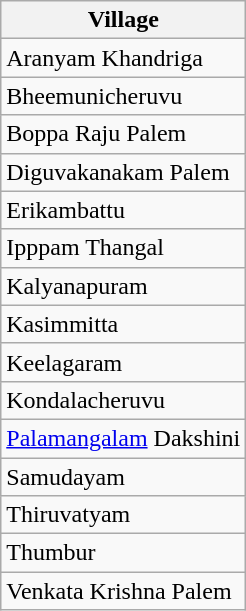<table class="wikitable sortable static-row-numbers static-row-header-hash">
<tr>
<th>Village</th>
</tr>
<tr>
<td>Aranyam Khandriga</td>
</tr>
<tr>
<td>Bheemunicheruvu</td>
</tr>
<tr>
<td>Boppa Raju Palem</td>
</tr>
<tr>
<td>Diguvakanakam Palem</td>
</tr>
<tr>
<td>Erikambattu</td>
</tr>
<tr>
<td>Ipppam Thangal</td>
</tr>
<tr>
<td>Kalyanapuram</td>
</tr>
<tr>
<td>Kasimmitta</td>
</tr>
<tr>
<td>Keelagaram</td>
</tr>
<tr>
<td>Kondalacheruvu</td>
</tr>
<tr>
<td><a href='#'>Palamangalam</a> Dakshini</td>
</tr>
<tr>
<td>Samudayam</td>
</tr>
<tr>
<td>Thiruvatyam</td>
</tr>
<tr>
<td>Thumbur</td>
</tr>
<tr>
<td>Venkata Krishna Palem</td>
</tr>
</table>
